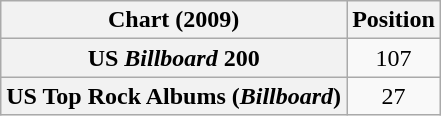<table class="wikitable plainrowheaders sortable" style="text-align:center;">
<tr>
<th scope="col">Chart (2009)</th>
<th scope="col">Position</th>
</tr>
<tr>
<th scope="row">US <em>Billboard</em> 200</th>
<td>107</td>
</tr>
<tr>
<th scope="row">US Top Rock Albums (<em>Billboard</em>)</th>
<td>27</td>
</tr>
</table>
